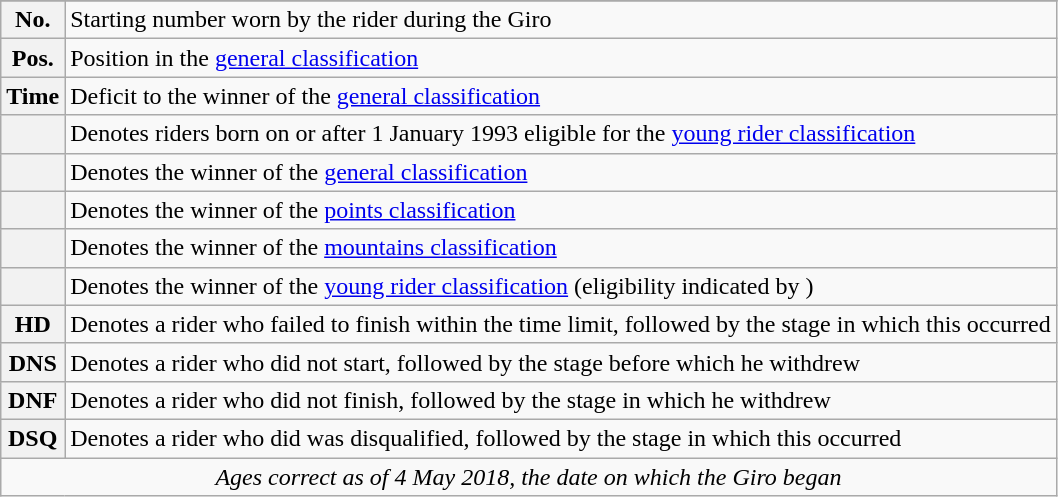<table class="wikitable">
<tr>
</tr>
<tr>
<th>No.</th>
<td>Starting number worn by the rider during the Giro</td>
</tr>
<tr>
<th>Pos.</th>
<td>Position in the <a href='#'>general classification</a></td>
</tr>
<tr>
<th>Time</th>
<td>Deficit to the winner of the <a href='#'>general classification</a></td>
</tr>
<tr>
<th></th>
<td>Denotes riders born on or after 1 January 1993 eligible for the <a href='#'>young rider classification</a></td>
</tr>
<tr>
<th></th>
<td>Denotes the winner of the <a href='#'>general classification</a></td>
</tr>
<tr>
<th></th>
<td>Denotes the winner of the <a href='#'>points classification</a></td>
</tr>
<tr>
<th></th>
<td>Denotes the winner of the <a href='#'>mountains classification</a></td>
</tr>
<tr>
<th></th>
<td>Denotes the winner of the <a href='#'>young rider classification</a> (eligibility indicated by )</td>
</tr>
<tr>
<th>HD</th>
<td>Denotes a rider who failed to finish within the time limit, followed by the stage in which this occurred</td>
</tr>
<tr>
<th>DNS</th>
<td>Denotes a rider who did not start, followed by the stage before which he withdrew</td>
</tr>
<tr>
<th>DNF</th>
<td>Denotes a rider who did not finish, followed by the stage in which he withdrew</td>
</tr>
<tr>
<th>DSQ</th>
<td>Denotes a rider who did was disqualified, followed by the stage in which this occurred</td>
</tr>
<tr>
<td style="text-align:center;" colspan="2"><em>Ages correct as of 4 May 2018, the date on which the Giro began</em></td>
</tr>
</table>
